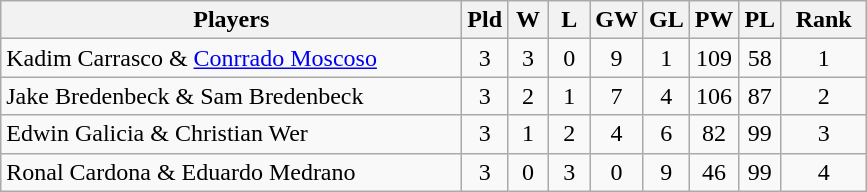<table class=wikitable style="text-align:center">
<tr>
<th width=300>Players</th>
<th width=20>Pld</th>
<th width=20>W</th>
<th width=20>L</th>
<th width=20>GW</th>
<th width=20>GL</th>
<th width=20>PW</th>
<th width=20>PL</th>
<th width=50>Rank</th>
</tr>
<tr>
<td align=left> Kadim Carrasco & <a href='#'>Conrrado Moscoso</a></td>
<td>3</td>
<td>3</td>
<td>0</td>
<td>9</td>
<td>1</td>
<td>109</td>
<td>58</td>
<td>1</td>
</tr>
<tr>
<td align=left> Jake Bredenbeck & Sam Bredenbeck</td>
<td>3</td>
<td>2</td>
<td>1</td>
<td>7</td>
<td>4</td>
<td>106</td>
<td>87</td>
<td>2</td>
</tr>
<tr>
<td align=left> Edwin Galicia & Christian Wer</td>
<td>3</td>
<td>1</td>
<td>2</td>
<td>4</td>
<td>6</td>
<td>82</td>
<td>99</td>
<td>3</td>
</tr>
<tr>
<td align=left> Ronal Cardona & Eduardo Medrano</td>
<td>3</td>
<td>0</td>
<td>3</td>
<td>0</td>
<td>9</td>
<td>46</td>
<td>99</td>
<td>4</td>
</tr>
</table>
